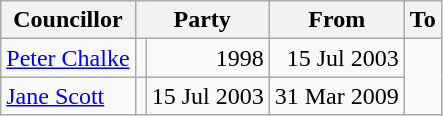<table class=wikitable>
<tr>
<th>Councillor</th>
<th colspan=2>Party</th>
<th>From</th>
<th>To</th>
</tr>
<tr>
<td><a href='#'>Peter Chalke</a></td>
<td></td>
<td align=right>1998</td>
<td align=right>15 Jul 2003</td>
</tr>
<tr>
<td><a href='#'>Jane Scott</a></td>
<td></td>
<td align=right>15 Jul 2003</td>
<td align=right>31 Mar 2009</td>
</tr>
</table>
